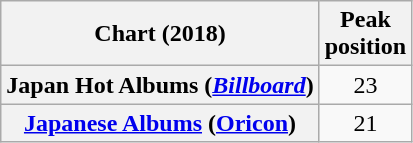<table class="wikitable sortable plainrowheaders" style="text-align:center">
<tr>
<th scope="col">Chart (2018)</th>
<th scope="col">Peak<br>position</th>
</tr>
<tr>
<th scope="row">Japan Hot Albums (<em><a href='#'>Billboard</a></em>)</th>
<td>23</td>
</tr>
<tr>
<th scope="row"><a href='#'>Japanese Albums</a> (<a href='#'>Oricon</a>)</th>
<td>21</td>
</tr>
</table>
